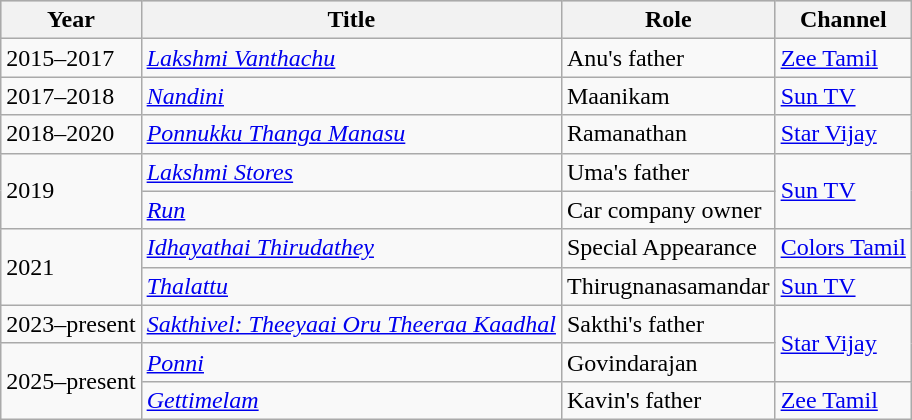<table class="wikitable">
<tr style="background:#ccc; text-align:center;">
<th>Year</th>
<th>Title</th>
<th>Role</th>
<th>Channel</th>
</tr>
<tr>
<td>2015–2017</td>
<td><em><a href='#'>Lakshmi Vanthachu</a></em></td>
<td>Anu's father</td>
<td><a href='#'>Zee Tamil</a></td>
</tr>
<tr>
<td>2017–2018</td>
<td><em><a href='#'>Nandini</a></em></td>
<td>Maanikam</td>
<td><a href='#'>Sun TV</a></td>
</tr>
<tr>
<td>2018–2020</td>
<td><em><a href='#'>Ponnukku Thanga Manasu</a></em></td>
<td>Ramanathan</td>
<td><a href='#'>Star Vijay</a></td>
</tr>
<tr>
<td rowspan=2>2019</td>
<td><em><a href='#'>Lakshmi Stores</a></em></td>
<td>Uma's father</td>
<td rowspan=2><a href='#'>Sun TV</a></td>
</tr>
<tr>
<td><em><a href='#'>Run</a></em></td>
<td>Car company owner</td>
</tr>
<tr>
<td rowspan=2>2021</td>
<td><em><a href='#'>Idhayathai Thirudathey</a></em></td>
<td>Special Appearance</td>
<td><a href='#'>Colors Tamil</a></td>
</tr>
<tr>
<td><em><a href='#'>Thalattu</a></em></td>
<td>Thirugnanasamandar</td>
<td><a href='#'>Sun TV</a></td>
</tr>
<tr>
<td>2023–present</td>
<td><em><a href='#'>Sakthivel: Theeyaai Oru Theeraa Kaadhal</a></em></td>
<td>Sakthi's father</td>
<td rowspan="2"><a href='#'>Star Vijay</a></td>
</tr>
<tr>
<td rowspan=2>2025–present</td>
<td><em><a href='#'>Ponni</a></em></td>
<td>Govindarajan</td>
</tr>
<tr>
<td><em><a href='#'>Gettimelam</a></td>
<td>Kavin's father</td>
<td><a href='#'>Zee Tamil</a></td>
</tr>
</table>
